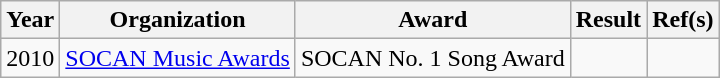<table class="wikitable plainrowheaders">
<tr align=center>
<th scope="col">Year</th>
<th scope="col">Organization</th>
<th scope="col">Award</th>
<th scope="col">Result</th>
<th scope="col">Ref(s)</th>
</tr>
<tr>
<td>2010</td>
<td><a href='#'>SOCAN Music Awards</a></td>
<td>SOCAN No. 1 Song Award</td>
<td></td>
<td style="text-align:center;"></td>
</tr>
</table>
